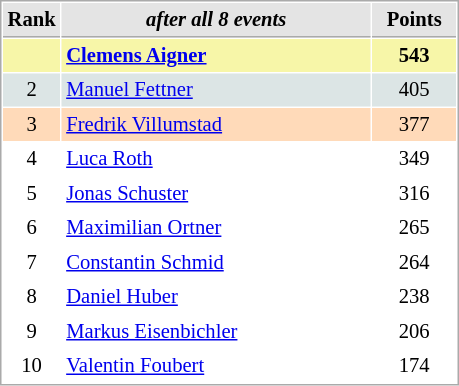<table cellspacing="1" cellpadding="3" style="border:1px solid #AAAAAA;font-size:86%">
<tr style="background-color: #E4E4E4;">
<th style="border-bottom:1px solid #AAAAAA; width: 10px;">Rank</th>
<th style="border-bottom:1px solid #AAAAAA; width: 200px;"><em>after all 8 events</em></th>
<th style="border-bottom:1px solid #AAAAAA; width: 50px;">Points</th>
</tr>
<tr style="background:#f7f6a8;">
<td align=center></td>
<td> <strong><a href='#'>Clemens Aigner</a></strong></td>
<td align=center><strong>543</strong></td>
</tr>
<tr style="background:#dce5e5;">
<td align=center>2</td>
<td> <a href='#'>Manuel Fettner</a></td>
<td align=center>405</td>
</tr>
<tr style="background:#ffdab9;">
<td align=center>3</td>
<td> <a href='#'>Fredrik Villumstad</a></td>
<td align=center>377</td>
</tr>
<tr>
<td align=center>4</td>
<td> <a href='#'>Luca Roth</a></td>
<td align=center>349</td>
</tr>
<tr>
<td align=center>5</td>
<td> <a href='#'>Jonas Schuster</a></td>
<td align=center>316</td>
</tr>
<tr>
<td align=center>6</td>
<td> <a href='#'>Maximilian Ortner</a></td>
<td align=center>265</td>
</tr>
<tr>
<td align=center>7</td>
<td> <a href='#'>Constantin Schmid</a></td>
<td align=center>264</td>
</tr>
<tr>
<td align=center>8</td>
<td> <a href='#'>Daniel Huber</a></td>
<td align=center>238</td>
</tr>
<tr>
<td align=center>9</td>
<td> <a href='#'>Markus Eisenbichler</a></td>
<td align=center>206</td>
</tr>
<tr>
<td align=center>10</td>
<td> <a href='#'>Valentin Foubert</a></td>
<td align=center>174</td>
</tr>
</table>
